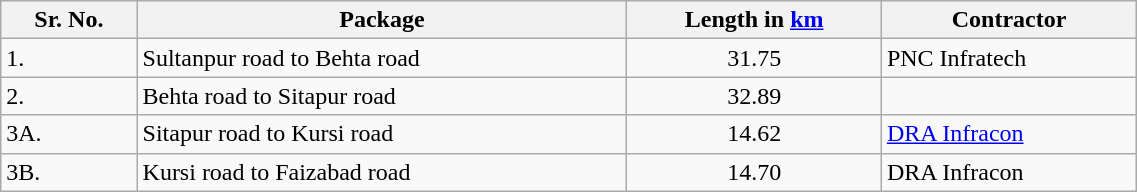<table class="wikitable sortable" width=60%>
<tr>
<th>Sr.  No.</th>
<th>Package</th>
<th>Length in <a href='#'>km</a></th>
<th>Contractor</th>
</tr>
<tr>
<td>1.</td>
<td>Sultanpur road to Behta road</td>
<td style="text-align:center;">31.75</td>
<td>PNC Infratech</td>
</tr>
<tr>
<td>2.</td>
<td>Behta road to Sitapur road</td>
<td style="text-align:center;">32.89</td>
<td></td>
</tr>
<tr>
<td>3A.</td>
<td>Sitapur road to Kursi road</td>
<td style="text-align:center;">14.62</td>
<td><a href='#'>DRA Infracon</a></td>
</tr>
<tr>
<td>3B.</td>
<td>Kursi road to Faizabad road</td>
<td style="text-align:center;">14.70</td>
<td>DRA Infracon</td>
</tr>
</table>
